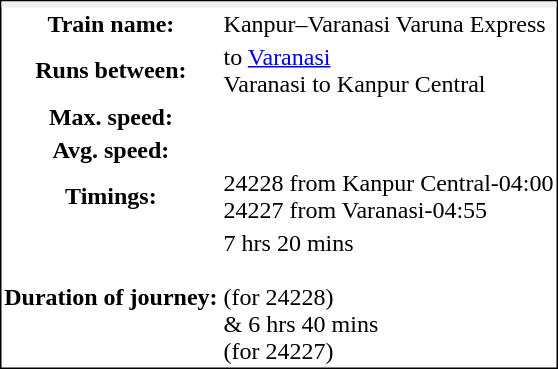<table align="right" cellpadding="2" cellspacing="0" style="border: 1px solid; margin-left: 1em">
<tr>
<th bgcolor="#efefef" colspan="2"></th>
</tr>
<tr>
<th>Train name:</th>
<td>Kanpur–Varanasi Varuna Express</td>
</tr>
<tr>
<th>Runs between:</th>
<td> to <a href='#'>Varanasi</a><br>Varanasi to Kanpur Central</td>
</tr>
<tr>
<th>Max. speed:</th>
<td></td>
</tr>
<tr>
<th>Avg. speed:</th>
<td></td>
</tr>
<tr>
<th>Timings:</th>
<td>24228 from Kanpur Central-04:00<br>24227 from Varanasi-04:55<br></td>
</tr>
<tr>
<th>Duration of journey:</th>
<td>7 hrs 20 mins<br><br>(for 24228)<br>
& 6 hrs 40 mins<br>
(for 24227)<br></td>
</tr>
</table>
